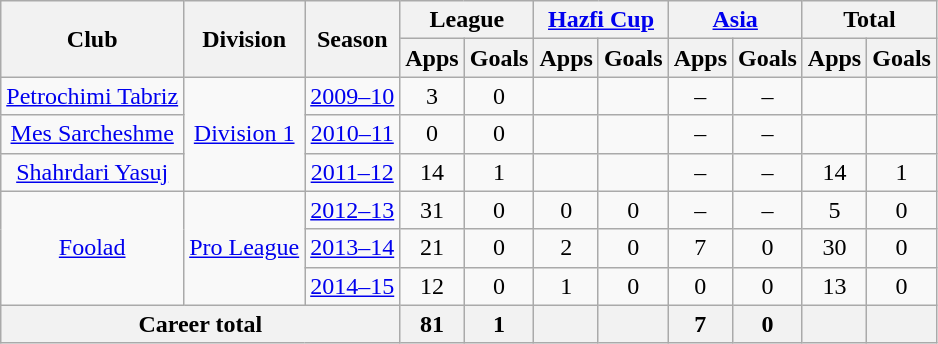<table class="wikitable" style="text-align: center;">
<tr>
<th rowspan="2">Club</th>
<th rowspan="2">Division</th>
<th rowspan="2">Season</th>
<th colspan="2">League</th>
<th colspan="2"><a href='#'>Hazfi Cup</a></th>
<th colspan="2"><a href='#'>Asia</a></th>
<th colspan="2">Total</th>
</tr>
<tr>
<th>Apps</th>
<th>Goals</th>
<th>Apps</th>
<th>Goals</th>
<th>Apps</th>
<th>Goals</th>
<th>Apps</th>
<th>Goals</th>
</tr>
<tr>
<td><a href='#'>Petrochimi Tabriz</a></td>
<td rowspan="3"><a href='#'>Division 1</a></td>
<td><a href='#'>2009–10</a></td>
<td>3</td>
<td>0</td>
<td></td>
<td></td>
<td>–</td>
<td>–</td>
<td></td>
<td></td>
</tr>
<tr>
<td><a href='#'>Mes Sarcheshme</a></td>
<td><a href='#'>2010–11</a></td>
<td>0</td>
<td>0</td>
<td></td>
<td></td>
<td>–</td>
<td>–</td>
<td></td>
<td></td>
</tr>
<tr>
<td><a href='#'>Shahrdari Yasuj</a></td>
<td><a href='#'>2011–12</a></td>
<td>14</td>
<td>1</td>
<td></td>
<td></td>
<td>–</td>
<td>–</td>
<td>14</td>
<td>1</td>
</tr>
<tr>
<td rowspan="3"><a href='#'>Foolad</a></td>
<td rowspan="3"><a href='#'>Pro League</a></td>
<td><a href='#'>2012–13</a></td>
<td>31</td>
<td>0</td>
<td>0</td>
<td>0</td>
<td>–</td>
<td>–</td>
<td>5</td>
<td>0</td>
</tr>
<tr>
<td><a href='#'>2013–14</a></td>
<td>21</td>
<td>0</td>
<td>2</td>
<td>0</td>
<td>7</td>
<td>0</td>
<td>30</td>
<td>0</td>
</tr>
<tr>
<td><a href='#'>2014–15</a></td>
<td>12</td>
<td>0</td>
<td>1</td>
<td>0</td>
<td>0</td>
<td>0</td>
<td>13</td>
<td>0</td>
</tr>
<tr>
<th colspan=3>Career total</th>
<th>81</th>
<th>1</th>
<th></th>
<th></th>
<th>7</th>
<th>0</th>
<th></th>
<th></th>
</tr>
</table>
